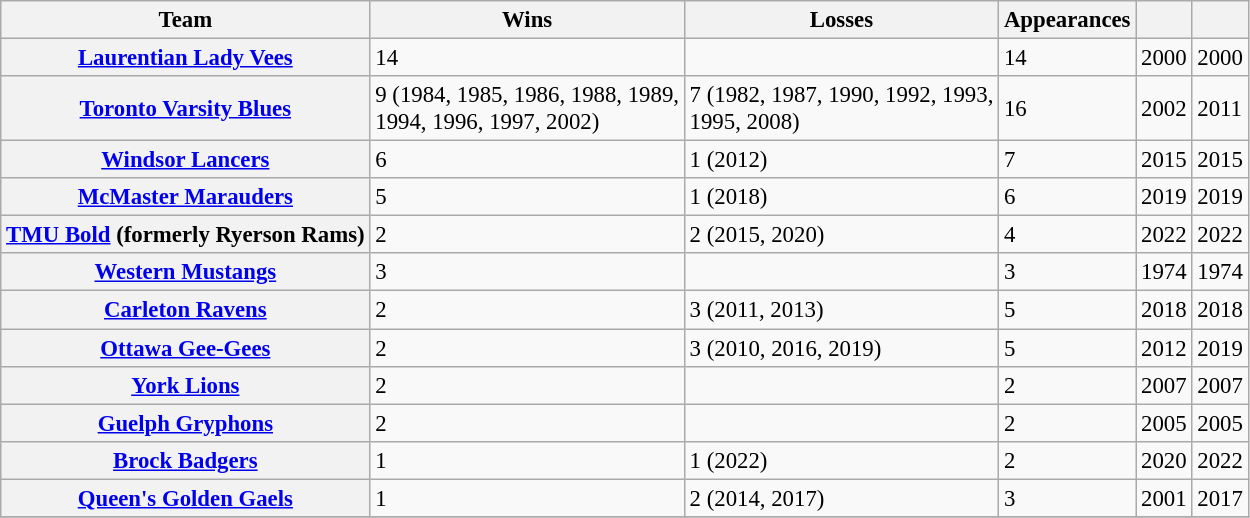<table class="wikitable sortable"  style="font-size: 95%">
<tr>
<th>Team</th>
<th>Wins</th>
<th>Losses</th>
<th>Appearances</th>
<th></th>
<th></th>
</tr>
<tr>
<th align="center"><a href='#'>Laurentian Lady Vees</a></th>
<td>14</td>
<td></td>
<td>14</td>
<td>2000</td>
<td>2000</td>
</tr>
<tr>
<th align="center"><a href='#'>Toronto Varsity Blues</a></th>
<td>9 (1984, 1985, 1986, 1988, 1989,<br>1994, 1996, 1997, 2002)</td>
<td>7 (1982, 1987, 1990, 1992, 1993,<br>1995, 2008)</td>
<td>16</td>
<td>2002</td>
<td>2011</td>
</tr>
<tr>
<th align="center"><a href='#'>Windsor Lancers</a></th>
<td>6</td>
<td>1 (2012)</td>
<td>7</td>
<td>2015</td>
<td>2015</td>
</tr>
<tr>
<th align="center"><a href='#'>McMaster Marauders</a></th>
<td>5</td>
<td>1 (2018)</td>
<td>6</td>
<td>2019</td>
<td>2019</td>
</tr>
<tr>
<th align="center"><a href='#'>TMU Bold</a> (formerly Ryerson Rams)</th>
<td>2</td>
<td>2 (2015, 2020)</td>
<td>4</td>
<td>2022</td>
<td>2022</td>
</tr>
<tr>
<th align="center"><a href='#'>Western Mustangs</a></th>
<td>3</td>
<td></td>
<td>3</td>
<td>1974</td>
<td>1974</td>
</tr>
<tr>
<th align="center"><a href='#'>Carleton Ravens</a></th>
<td>2</td>
<td>3 (2011, 2013)</td>
<td>5</td>
<td>2018</td>
<td>2018</td>
</tr>
<tr>
<th align="center"><a href='#'>Ottawa Gee-Gees</a></th>
<td>2</td>
<td>3 (2010, 2016, 2019)</td>
<td>5</td>
<td>2012</td>
<td>2019</td>
</tr>
<tr>
<th align="center"><a href='#'>York Lions</a></th>
<td>2</td>
<td></td>
<td>2</td>
<td>2007</td>
<td>2007</td>
</tr>
<tr>
<th align="center"><a href='#'>Guelph Gryphons</a></th>
<td>2</td>
<td></td>
<td>2</td>
<td>2005</td>
<td>2005</td>
</tr>
<tr>
<th align="center"><a href='#'>Brock Badgers</a></th>
<td>1</td>
<td>1 (2022)</td>
<td>2</td>
<td>2020</td>
<td>2022</td>
</tr>
<tr>
<th align="center"><a href='#'>Queen's Golden Gaels</a></th>
<td>1</td>
<td>2 (2014, 2017)</td>
<td>3</td>
<td>2001</td>
<td>2017</td>
</tr>
<tr>
</tr>
</table>
